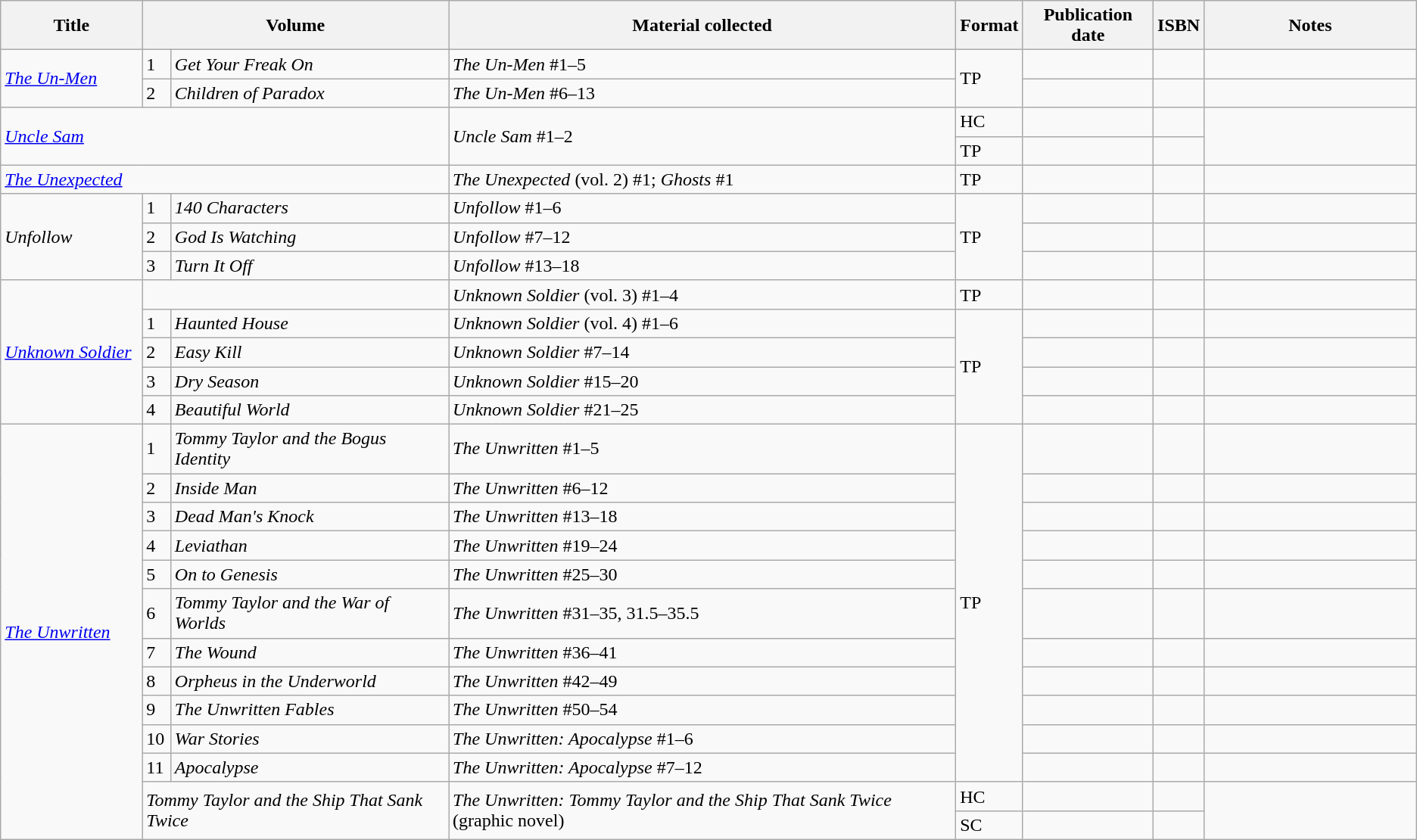<table class="wikitable">
<tr>
<th width="10%">Title</th>
<th colspan="2">Volume</th>
<th>Material collected</th>
<th>Format</th>
<th>Publication date</th>
<th>ISBN</th>
<th width="15%">Notes</th>
</tr>
<tr>
<td rowspan="2"><em><a href='#'>The Un-Men</a></em></td>
<td>1</td>
<td><em>Get Your Freak On</em></td>
<td><em>The Un-Men</em> #1–5</td>
<td rowspan="2">TP</td>
<td></td>
<td></td>
<td></td>
</tr>
<tr>
<td>2</td>
<td><em>Children of Paradox</em></td>
<td><em>The Un-Men</em> #6–13</td>
<td></td>
<td></td>
<td></td>
</tr>
<tr>
<td colspan="3" rowspan="2"><em><a href='#'>Uncle Sam</a></em></td>
<td rowspan="2"><em>Uncle Sam</em> #1–2</td>
<td>HC</td>
<td></td>
<td></td>
<td rowspan="2"></td>
</tr>
<tr>
<td>TP</td>
<td></td>
<td></td>
</tr>
<tr>
<td colspan="3"><em><a href='#'>The Unexpected</a></em></td>
<td><em>The Unexpected</em> (vol. 2) #1; <em>Ghosts</em> #1</td>
<td>TP</td>
<td></td>
<td></td>
<td></td>
</tr>
<tr>
<td rowspan="3"><em>Unfollow</em></td>
<td>1</td>
<td><em>140 Characters</em></td>
<td><em>Unfollow</em> #1–6</td>
<td rowspan="3">TP</td>
<td></td>
<td></td>
<td></td>
</tr>
<tr>
<td>2</td>
<td><em>God Is Watching</em></td>
<td><em>Unfollow</em> #7–12</td>
<td></td>
<td></td>
<td></td>
</tr>
<tr>
<td>3</td>
<td><em>Turn It Off</em></td>
<td><em>Unfollow</em> #13–18</td>
<td></td>
<td></td>
<td></td>
</tr>
<tr>
<td rowspan="5"><em><a href='#'>Unknown Soldier</a></em></td>
<td colspan="2"></td>
<td><em>Unknown Soldier</em> (vol. 3) #1–4</td>
<td>TP</td>
<td></td>
<td></td>
<td></td>
</tr>
<tr>
<td>1</td>
<td><em>Haunted House</em></td>
<td><em>Unknown Soldier</em> (vol. 4) #1–6</td>
<td rowspan="4">TP</td>
<td></td>
<td></td>
<td></td>
</tr>
<tr>
<td>2</td>
<td><em>Easy Kill</em></td>
<td><em>Unknown Soldier</em> #7–14</td>
<td></td>
<td></td>
<td></td>
</tr>
<tr>
<td>3</td>
<td><em>Dry Season</em></td>
<td><em>Unknown Soldier</em> #15–20</td>
<td></td>
<td></td>
<td></td>
</tr>
<tr>
<td>4</td>
<td><em>Beautiful World</em></td>
<td><em>Unknown Soldier</em> #21–25</td>
<td></td>
<td></td>
<td></td>
</tr>
<tr>
<td rowspan="13"><em><a href='#'>The Unwritten</a></em></td>
<td>1</td>
<td><em>Tommy Taylor and the Bogus Identity</em></td>
<td><em>The Unwritten</em> #1–5</td>
<td rowspan="11">TP</td>
<td></td>
<td></td>
<td></td>
</tr>
<tr>
<td>2</td>
<td><em>Inside Man</em></td>
<td><em>The Unwritten</em> #6–12</td>
<td></td>
<td></td>
<td></td>
</tr>
<tr>
<td>3</td>
<td><em>Dead Man's Knock</em></td>
<td><em>The Unwritten</em> #13–18</td>
<td></td>
<td></td>
<td></td>
</tr>
<tr>
<td>4</td>
<td><em>Leviathan</em></td>
<td><em>The Unwritten</em> #19–24</td>
<td></td>
<td></td>
<td></td>
</tr>
<tr>
<td>5</td>
<td><em>On to Genesis</em></td>
<td><em>The Unwritten</em> #25–30</td>
<td></td>
<td></td>
<td></td>
</tr>
<tr>
<td>6</td>
<td><em>Tommy Taylor and the War of Worlds</em></td>
<td><em>The Unwritten</em> #31–35, 31.5–35.5</td>
<td></td>
<td></td>
<td></td>
</tr>
<tr>
<td>7</td>
<td><em>The Wound</em></td>
<td><em>The Unwritten</em> #36–41</td>
<td></td>
<td></td>
<td></td>
</tr>
<tr>
<td>8</td>
<td><em>Orpheus in the Underworld</em></td>
<td><em>The Unwritten</em> #42–49</td>
<td></td>
<td></td>
<td></td>
</tr>
<tr>
<td>9</td>
<td><em>The Unwritten Fables</em></td>
<td><em>The Unwritten</em> #50–54</td>
<td></td>
<td></td>
<td></td>
</tr>
<tr>
<td>10</td>
<td><em>War Stories</em></td>
<td><em>The Unwritten: Apocalypse</em> #1–6</td>
<td></td>
<td></td>
<td></td>
</tr>
<tr>
<td>11</td>
<td><em>Apocalypse</em></td>
<td><em>The Unwritten: Apocalypse</em> #7–12</td>
<td></td>
<td></td>
<td></td>
</tr>
<tr>
<td colspan="2" rowspan="2"><em>Tommy Taylor and the Ship That Sank Twice</em></td>
<td rowspan="2"><em>The Unwritten: Tommy Taylor and the Ship That Sank Twice</em> (graphic novel)</td>
<td>HC</td>
<td></td>
<td></td>
<td rowspan="2"></td>
</tr>
<tr>
<td>SC</td>
<td></td>
<td></td>
</tr>
</table>
